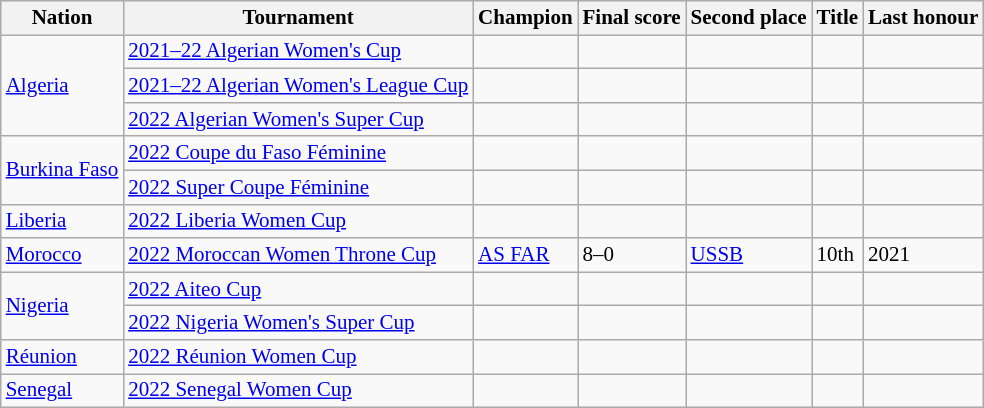<table class=wikitable style="font-size:14px">
<tr>
<th>Nation</th>
<th>Tournament</th>
<th>Champion</th>
<th>Final score</th>
<th>Second place</th>
<th data-sort-type="number">Title</th>
<th>Last honour</th>
</tr>
<tr>
<td rowspan="3"> <a href='#'>Algeria</a></td>
<td><a href='#'>2021–22 Algerian Women's Cup</a></td>
<td></td>
<td></td>
<td></td>
<td></td>
<td></td>
</tr>
<tr>
<td><a href='#'>2021–22 Algerian Women's League Cup</a></td>
<td></td>
<td></td>
<td></td>
<td></td>
<td></td>
</tr>
<tr>
<td><a href='#'>2022 Algerian Women's Super Cup</a></td>
<td></td>
<td></td>
<td></td>
<td></td>
<td></td>
</tr>
<tr>
<td rowspan="2"> <a href='#'>Burkina Faso</a></td>
<td><a href='#'>2022 Coupe du Faso Féminine</a></td>
<td></td>
<td></td>
<td></td>
<td></td>
<td></td>
</tr>
<tr>
<td><a href='#'>2022 Super Coupe Féminine</a></td>
<td></td>
<td></td>
<td></td>
<td></td>
<td></td>
</tr>
<tr>
<td> <a href='#'>Liberia</a></td>
<td><a href='#'>2022 Liberia Women Cup</a></td>
<td></td>
<td></td>
<td></td>
<td></td>
<td></td>
</tr>
<tr>
<td> <a href='#'>Morocco</a></td>
<td><a href='#'>2022 Moroccan Women Throne Cup</a></td>
<td><a href='#'>AS FAR</a></td>
<td>8–0</td>
<td><a href='#'>USSB</a></td>
<td>10th</td>
<td>2021</td>
</tr>
<tr>
<td rowspan="2"> <a href='#'>Nigeria</a></td>
<td><a href='#'>2022 Aiteo Cup</a></td>
<td></td>
<td></td>
<td></td>
<td></td>
<td></td>
</tr>
<tr>
<td><a href='#'>2022 Nigeria Women's Super Cup</a></td>
<td></td>
<td></td>
<td></td>
<td></td>
<td></td>
</tr>
<tr>
<td> <a href='#'>Réunion</a></td>
<td><a href='#'>2022 Réunion Women Cup</a></td>
<td></td>
<td></td>
<td></td>
<td></td>
<td></td>
</tr>
<tr>
<td> <a href='#'>Senegal</a></td>
<td><a href='#'>2022 Senegal Women Cup</a></td>
<td></td>
<td></td>
<td></td>
<td></td>
<td></td>
</tr>
</table>
